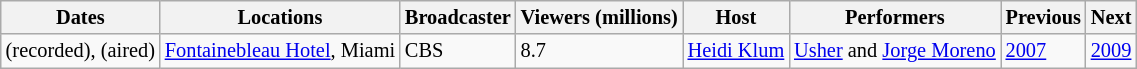<table class="wikitable" style="font-size: 85%">
<tr>
<th>Dates</th>
<th>Locations</th>
<th>Broadcaster</th>
<th>Viewers (millions)</th>
<th>Host</th>
<th>Performers</th>
<th>Previous</th>
<th>Next</th>
</tr>
<tr>
<td> (recorded),  (aired)</td>
<td><a href='#'>Fontainebleau Hotel</a>, Miami</td>
<td>CBS</td>
<td>8.7</td>
<td><a href='#'>Heidi Klum</a></td>
<td><a href='#'>Usher</a> and <a href='#'>Jorge Moreno</a></td>
<td><a href='#'>2007</a></td>
<td><a href='#'>2009</a></td>
</tr>
</table>
